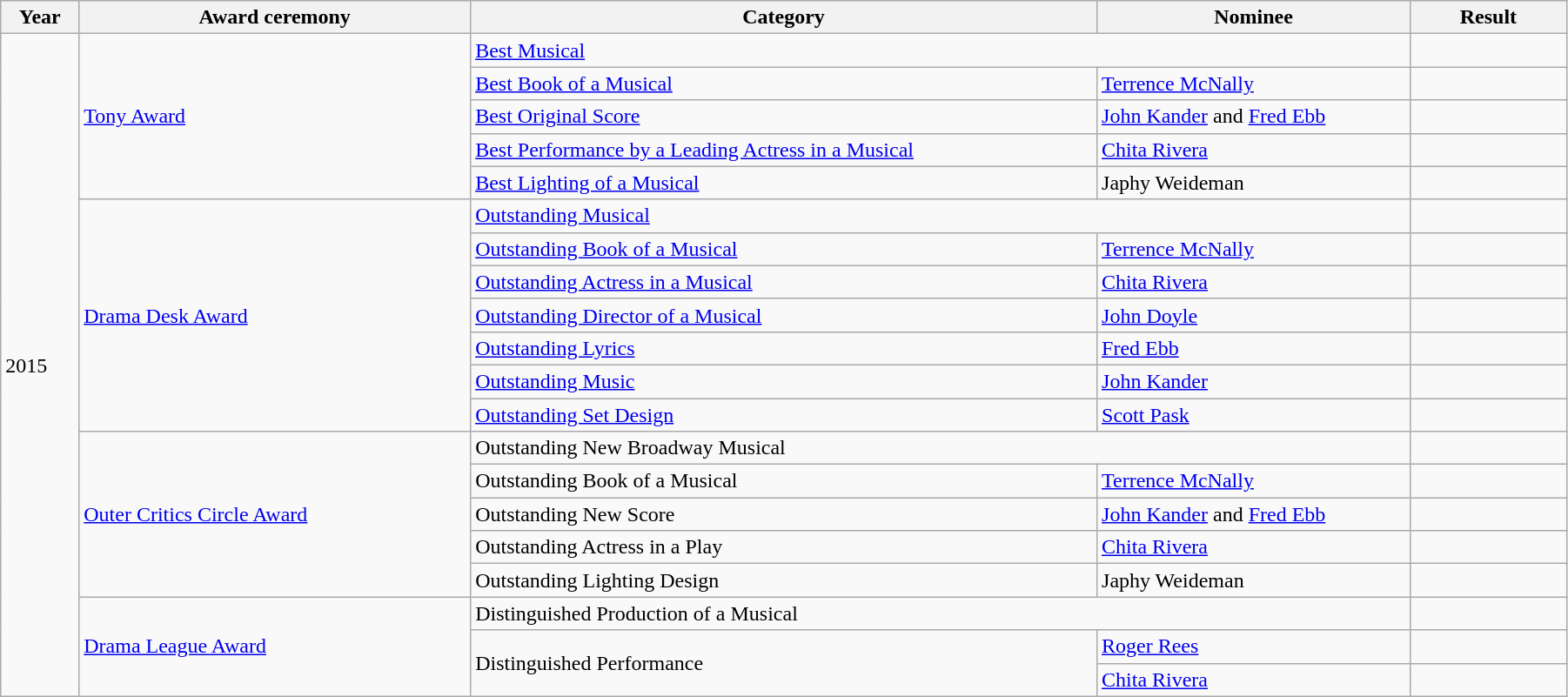<table class="wikitable" width="95%">
<tr>
<th width="5%">Year</th>
<th width="25%">Award ceremony</th>
<th width="40%">Category</th>
<th width="20%">Nominee</th>
<th width="10%">Result</th>
</tr>
<tr>
<td rowspan="20">2015</td>
<td rowspan="5"><a href='#'>Tony Award</a></td>
<td colspan="2"><a href='#'>Best Musical</a></td>
<td></td>
</tr>
<tr>
<td><a href='#'>Best Book of a Musical</a></td>
<td><a href='#'>Terrence McNally</a></td>
<td></td>
</tr>
<tr>
<td><a href='#'>Best Original Score</a></td>
<td><a href='#'>John Kander</a> and <a href='#'>Fred Ebb</a></td>
<td></td>
</tr>
<tr>
<td><a href='#'>Best Performance by a Leading Actress in a Musical</a></td>
<td><a href='#'>Chita Rivera</a></td>
<td></td>
</tr>
<tr>
<td><a href='#'>Best Lighting of a Musical</a></td>
<td>Japhy Weideman</td>
<td></td>
</tr>
<tr>
<td rowspan="7"><a href='#'>Drama Desk Award</a></td>
<td colspan="2"><a href='#'>Outstanding Musical</a></td>
<td></td>
</tr>
<tr>
<td><a href='#'>Outstanding Book of a Musical</a></td>
<td><a href='#'>Terrence McNally</a></td>
<td></td>
</tr>
<tr>
<td><a href='#'>Outstanding Actress in a Musical</a></td>
<td><a href='#'>Chita Rivera</a></td>
<td></td>
</tr>
<tr>
<td><a href='#'>Outstanding Director of a Musical</a></td>
<td><a href='#'>John Doyle</a></td>
<td></td>
</tr>
<tr>
<td><a href='#'>Outstanding Lyrics</a></td>
<td><a href='#'>Fred Ebb</a></td>
<td></td>
</tr>
<tr>
<td><a href='#'>Outstanding Music</a></td>
<td><a href='#'>John Kander</a></td>
<td></td>
</tr>
<tr>
<td><a href='#'>Outstanding Set Design</a></td>
<td><a href='#'>Scott Pask</a></td>
<td></td>
</tr>
<tr>
<td rowspan="5"><a href='#'>Outer Critics Circle Award</a></td>
<td colspan="2">Outstanding New Broadway Musical</td>
<td></td>
</tr>
<tr>
<td>Outstanding Book of a Musical</td>
<td><a href='#'>Terrence McNally</a></td>
<td></td>
</tr>
<tr>
<td>Outstanding New Score</td>
<td><a href='#'>John Kander</a> and <a href='#'>Fred Ebb</a></td>
<td></td>
</tr>
<tr>
<td>Outstanding Actress in a Play</td>
<td><a href='#'>Chita Rivera</a></td>
<td></td>
</tr>
<tr>
<td>Outstanding Lighting Design</td>
<td>Japhy Weideman</td>
<td></td>
</tr>
<tr>
<td rowspan="3"><a href='#'>Drama League Award</a></td>
<td colspan="2">Distinguished Production of a Musical</td>
<td></td>
</tr>
<tr>
<td rowspan="2">Distinguished Performance</td>
<td><a href='#'>Roger Rees</a></td>
<td></td>
</tr>
<tr>
<td><a href='#'>Chita Rivera</a></td>
<td></td>
</tr>
</table>
